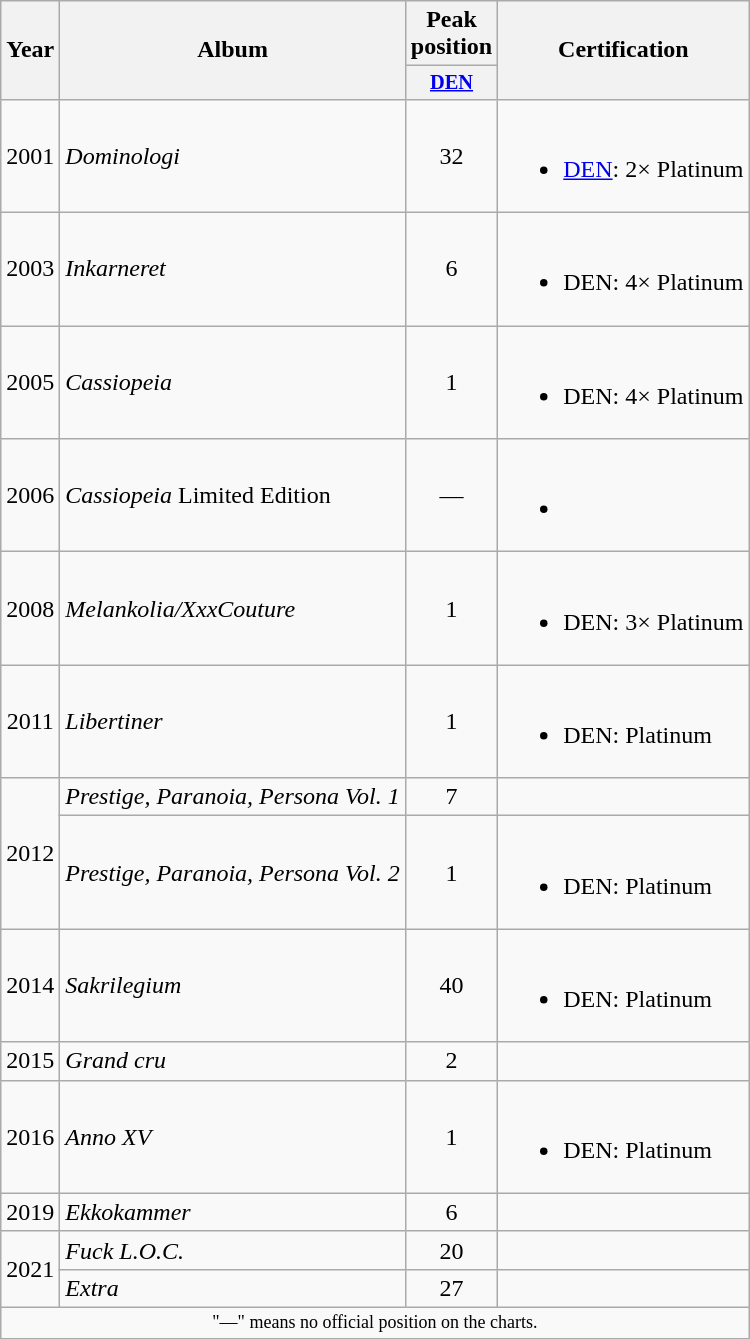<table class="wikitable plainrowheaders" style="text-align:center;">
<tr>
<th scope="col" rowspan="2">Year</th>
<th scope="col" rowspan="2">Album</th>
<th scope="col">Peak <br>position</th>
<th scope="col" rowspan="2">Certification</th>
</tr>
<tr>
<th scope="col" style="width:3em;font-size:85%;"><a href='#'>DEN</a><br></th>
</tr>
<tr>
<td>2001</td>
<td style="text-align:left;"><em>Dominologi</em></td>
<td>32<br></td>
<td style="text-align:left;"><br><ul><li><a href='#'>DEN</a>: 2× Platinum</li></ul></td>
</tr>
<tr>
<td>2003</td>
<td style="text-align:left;"><em>Inkarneret</em></td>
<td>6</td>
<td style="text-align:left;"><br><ul><li>DEN: 4× Platinum</li></ul></td>
</tr>
<tr>
<td>2005</td>
<td style="text-align:left;"><em>Cassiopeia</em></td>
<td>1</td>
<td style="text-align:left;"><br><ul><li>DEN: 4× Platinum</li></ul></td>
</tr>
<tr>
<td>2006</td>
<td style="text-align:left;"><em>Cassiopeia</em> Limited Edition</td>
<td>—</td>
<td style="text-align:left;"><br><ul><li></li></ul></td>
</tr>
<tr>
<td>2008</td>
<td style="text-align:left;"><em>Melankolia/XxxCouture</em></td>
<td>1</td>
<td style="text-align:left;"><br><ul><li>DEN: 3× Platinum</li></ul></td>
</tr>
<tr>
<td>2011</td>
<td style="text-align:left;"><em>Libertiner</em></td>
<td>1</td>
<td style="text-align:left;"><br><ul><li>DEN: Platinum</li></ul></td>
</tr>
<tr>
<td rowspan="2">2012</td>
<td style="text-align:left;"><em>Prestige, Paranoia, Persona Vol. 1</em></td>
<td>7</td>
<td style="text-align:left;"></td>
</tr>
<tr>
<td style="text-align:left;"><em>Prestige, Paranoia, Persona Vol. 2</em></td>
<td>1</td>
<td style="text-align:left;"><br><ul><li>DEN: Platinum</li></ul></td>
</tr>
<tr>
<td>2014</td>
<td style="text-align:left;"><em>Sakrilegium</em></td>
<td>40</td>
<td style="text-align:left;"><br><ul><li>DEN: Platinum</li></ul></td>
</tr>
<tr>
<td>2015</td>
<td style="text-align:left;"><em>Grand cru</em></td>
<td>2</td>
<td style="text-align:left;"></td>
</tr>
<tr>
<td>2016</td>
<td style="text-align:left;"><em>Anno XV</em></td>
<td>1<br></td>
<td style="text-align:left;"><br><ul><li>DEN: Platinum</li></ul></td>
</tr>
<tr>
<td>2019</td>
<td style="text-align:left;"><em>Ekkokammer</em></td>
<td>6<br></td>
<td style="text-align:left;"></td>
</tr>
<tr>
<td rowspan="2">2021</td>
<td style="text-align:left;"><em>Fuck L.O.C.</em></td>
<td>20<br></td>
<td style="text-align:left;"></td>
</tr>
<tr>
<td style="text-align:left;"><em>Extra</em></td>
<td>27<br></td>
<td style="text-align:left;"></td>
</tr>
<tr>
<td colspan="4" style="font-size:9pt">"—" means no official position on the charts.</td>
</tr>
</table>
